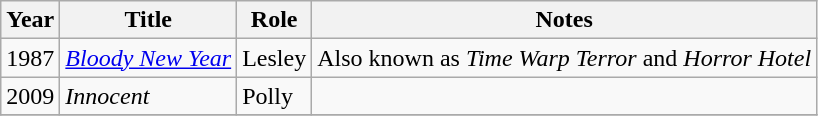<table class="wikitable">
<tr>
<th>Year</th>
<th>Title</th>
<th>Role</th>
<th>Notes</th>
</tr>
<tr>
<td>1987</td>
<td><em><a href='#'>Bloody New Year</a></em></td>
<td>Lesley</td>
<td>Also known as <em>Time Warp Terror</em> and <em>Horror Hotel</em></td>
</tr>
<tr>
<td>2009</td>
<td><em>Innocent</em></td>
<td>Polly</td>
<td></td>
</tr>
<tr>
</tr>
</table>
